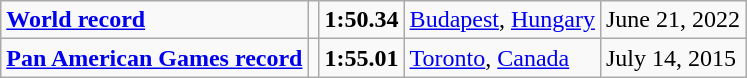<table class="wikitable">
<tr>
<td><strong><a href='#'>World record</a></strong></td>
<td></td>
<td><strong>1:50.34</strong></td>
<td><a href='#'>Budapest</a>, <a href='#'>Hungary</a></td>
<td>June 21, 2022</td>
</tr>
<tr>
<td><strong><a href='#'>Pan American Games record</a></strong></td>
<td></td>
<td><strong>1:55.01</strong></td>
<td><a href='#'>Toronto</a>, <a href='#'>Canada</a></td>
<td>July 14, 2015</td>
</tr>
</table>
